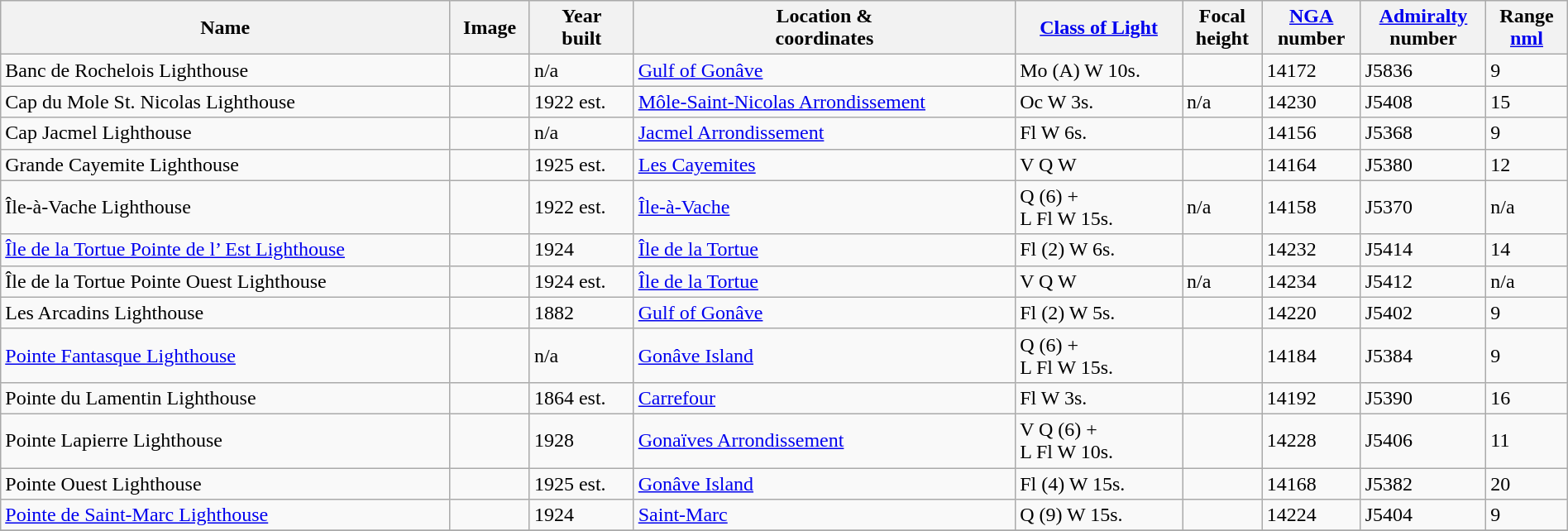<table class="wikitable sortable" style="width:100%">
<tr>
<th>Name</th>
<th>Image</th>
<th>Year<br>built</th>
<th>Location &<br>coordinates</th>
<th><a href='#'>Class of Light</a></th>
<th>Focal<br>height</th>
<th><a href='#'>NGA</a><br>number</th>
<th><a href='#'>Admiralty</a><br>number</th>
<th>Range<br><a href='#'>nml</a></th>
</tr>
<tr>
<td>Banc de Rochelois Lighthouse</td>
<td></td>
<td>n/a</td>
<td><a href='#'>Gulf of Gonâve</a><br></td>
<td>Mo (A) W 10s.</td>
<td></td>
<td>14172</td>
<td>J5836</td>
<td>9</td>
</tr>
<tr>
<td>Cap du Mole St. Nicolas Lighthouse</td>
<td></td>
<td>1922 est.</td>
<td><a href='#'>Môle-Saint-Nicolas Arrondissement</a><br> </td>
<td>Oc W 3s.</td>
<td>n/a</td>
<td>14230</td>
<td>J5408</td>
<td>15</td>
</tr>
<tr>
<td>Cap Jacmel Lighthouse</td>
<td></td>
<td>n/a</td>
<td><a href='#'>Jacmel Arrondissement</a><br></td>
<td>Fl W 6s.</td>
<td></td>
<td>14156</td>
<td>J5368</td>
<td>9</td>
</tr>
<tr>
<td>Grande Cayemite Lighthouse</td>
<td></td>
<td>1925 est.</td>
<td><a href='#'>Les Cayemites</a><br></td>
<td>V Q W</td>
<td></td>
<td>14164</td>
<td>J5380</td>
<td>12</td>
</tr>
<tr>
<td>Île-à-Vache Lighthouse</td>
<td></td>
<td>1922 est.</td>
<td><a href='#'>Île-à-Vache</a><br></td>
<td>Q (6) +<br> L Fl W 15s.</td>
<td>n/a</td>
<td>14158</td>
<td>J5370</td>
<td>n/a</td>
</tr>
<tr>
<td><a href='#'>Île de la Tortue Pointe de l’ Est Lighthouse</a></td>
<td></td>
<td>1924</td>
<td><a href='#'>Île de la Tortue</a><br></td>
<td>Fl (2) W 6s.</td>
<td></td>
<td>14232</td>
<td>J5414</td>
<td>14</td>
</tr>
<tr>
<td>Île de la Tortue Pointe Ouest Lighthouse</td>
<td></td>
<td>1924 est.</td>
<td><a href='#'>Île de la Tortue</a><br></td>
<td>V Q W</td>
<td>n/a</td>
<td>14234</td>
<td>J5412</td>
<td>n/a</td>
</tr>
<tr>
<td>Les Arcadins Lighthouse</td>
<td></td>
<td>1882</td>
<td><a href='#'>Gulf of Gonâve</a><br></td>
<td>Fl (2) W 5s.</td>
<td></td>
<td>14220</td>
<td>J5402</td>
<td>9</td>
</tr>
<tr>
<td><a href='#'>Pointe Fantasque Lighthouse</a></td>
<td></td>
<td>n/a</td>
<td><a href='#'>Gonâve Island</a><br></td>
<td>Q (6) +<br> L Fl W 15s.</td>
<td></td>
<td>14184</td>
<td>J5384</td>
<td>9</td>
</tr>
<tr>
<td>Pointe du Lamentin Lighthouse</td>
<td></td>
<td>1864 est.</td>
<td><a href='#'>Carrefour</a><br></td>
<td>Fl W 3s.</td>
<td></td>
<td>14192</td>
<td>J5390</td>
<td>16</td>
</tr>
<tr>
<td>Pointe Lapierre Lighthouse</td>
<td></td>
<td>1928</td>
<td><a href='#'>Gonaïves Arrondissement</a><br></td>
<td>V Q (6) +<br> L Fl W 10s.</td>
<td></td>
<td>14228</td>
<td>J5406</td>
<td>11</td>
</tr>
<tr>
<td>Pointe Ouest Lighthouse</td>
<td></td>
<td>1925 est.</td>
<td><a href='#'>Gonâve Island</a><br></td>
<td>Fl (4) W 15s.</td>
<td></td>
<td>14168</td>
<td>J5382</td>
<td>20</td>
</tr>
<tr>
<td><a href='#'>Pointe de Saint-Marc Lighthouse</a></td>
<td></td>
<td>1924</td>
<td><a href='#'>Saint-Marc</a><br></td>
<td>Q (9) W 15s.</td>
<td></td>
<td>14224</td>
<td>J5404</td>
<td>9</td>
</tr>
<tr>
</tr>
</table>
